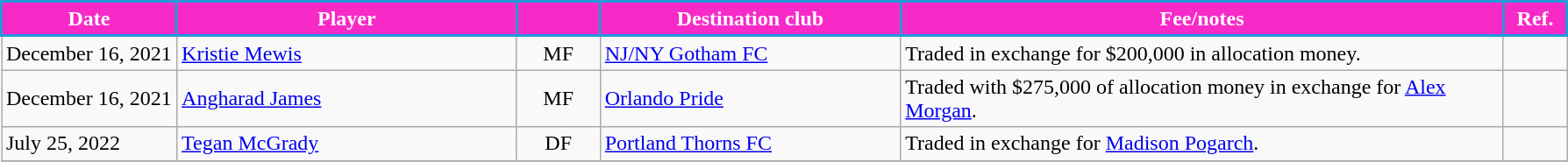<table class="wikitable" style="text-align:left;">
<tr>
<th style="background:#f72ac7; color:#fff; border:2px solid #2597d9; width:125px;">Date</th>
<th style="background:#f72ac7; color:#fff; border:2px solid #2597d9; width:250px;">Player</th>
<th style="background:#f72ac7; color:#fff; border:2px solid #2597d9; width:55px;"></th>
<th style="background:#f72ac7; color:#fff; border:2px solid #2597d9; width:220px;">Destination club</th>
<th style="background:#f72ac7; color:#fff; border:2px solid #2597d9; width:450px;">Fee/notes</th>
<th style="background:#f72ac7; color:#fff; border:2px solid #2597d9; width:40px;">Ref.</th>
</tr>
<tr>
<td>December 16, 2021</td>
<td> <a href='#'>Kristie Mewis</a></td>
<td align="center">MF</td>
<td> <a href='#'>NJ/NY Gotham FC</a></td>
<td>Traded in exchange for $200,000 in allocation money.</td>
<td></td>
</tr>
<tr>
<td>December 16, 2021</td>
<td> <a href='#'>Angharad James</a></td>
<td align="center">MF</td>
<td> <a href='#'>Orlando Pride</a></td>
<td>Traded with $275,000 of allocation money in exchange for <a href='#'>Alex Morgan</a>.</td>
<td></td>
</tr>
<tr>
<td>July 25, 2022</td>
<td> <a href='#'>Tegan McGrady</a></td>
<td align="center">DF</td>
<td> <a href='#'>Portland Thorns FC</a></td>
<td>Traded in exchange for <a href='#'>Madison Pogarch</a>.</td>
<td></td>
</tr>
<tr>
</tr>
</table>
